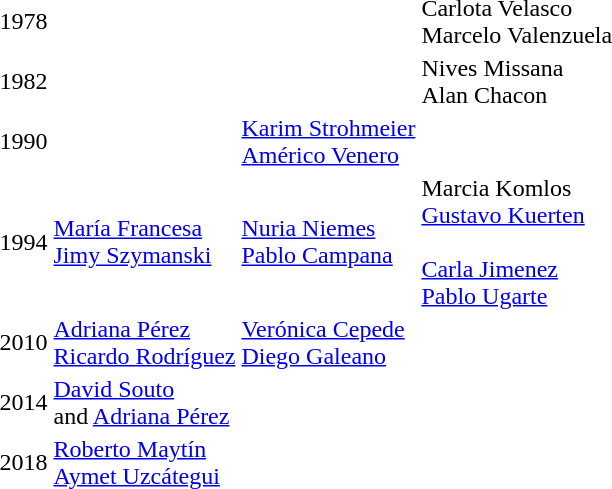<table>
<tr>
<td>1978</td>
<td></td>
<td></td>
<td>Carlota Velasco<br>Marcelo Valenzuela<br></td>
</tr>
<tr>
<td>1982</td>
<td></td>
<td></td>
<td>Nives Missana<br>Alan Chacon<br></td>
</tr>
<tr>
<td>1990</td>
<td></td>
<td><a href='#'>Karim Strohmeier</a><br><a href='#'>Américo Venero</a><br></td>
<td></td>
</tr>
<tr>
<td>1994</td>
<td><a href='#'>María Francesa</a><br><a href='#'>Jimy Szymanski</a><br></td>
<td><a href='#'>Nuria Niemes</a><br><a href='#'>Pablo Campana</a><br></td>
<td>Marcia Komlos<br><a href='#'>Gustavo Kuerten</a><br><br><a href='#'>Carla Jimenez</a><br><a href='#'>Pablo Ugarte</a><br></td>
</tr>
<tr>
<td>2010</td>
<td><a href='#'>Adriana Pérez</a><br><a href='#'>Ricardo Rodríguez</a><br></td>
<td><a href='#'>Verónica Cepede</a><br><a href='#'>Diego Galeano</a><br></td>
<td></td>
</tr>
<tr>
<td>2014<br></td>
<td><a href='#'>David Souto</a> <br>and <a href='#'>Adriana Pérez</a><br></td>
<td></td>
<td></td>
</tr>
<tr>
<td>2018<br></td>
<td><a href='#'>Roberto Maytín</a><br><a href='#'>Aymet Uzcátegui</a><br></td>
<td></td>
<td></td>
</tr>
</table>
